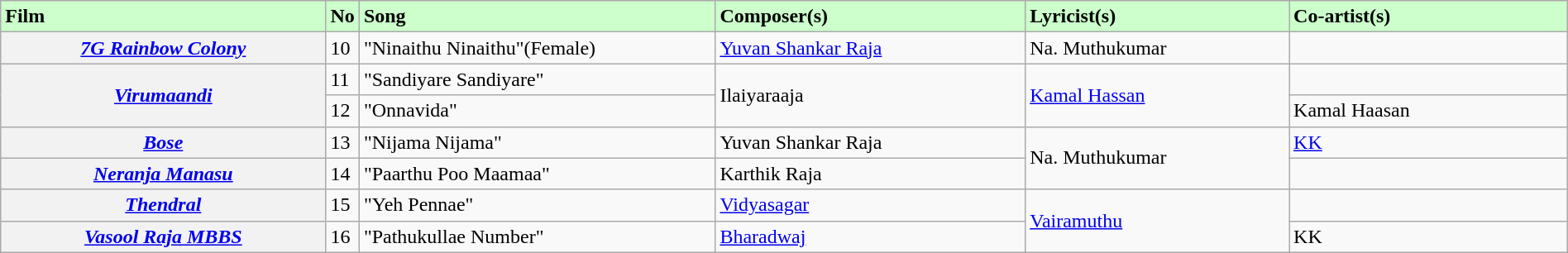<table class="wikitable plainrowheaders" width="100%" textcolor:#000;">
<tr style="background:#cfc; text-align:"center;">
<td scope="col" width=21%><strong>Film</strong></td>
<td><strong>No</strong></td>
<td scope="col" width=23%><strong>Song</strong></td>
<td scope="col" width=20%><strong>Composer(s)</strong></td>
<td scope="col" width=17%><strong>Lyricist(s)</strong></td>
<td scope="col" width=18%><strong>Co-artist(s)</strong></td>
</tr>
<tr>
<th><em><a href='#'>7G Rainbow Colony</a></em></th>
<td>10</td>
<td>"Ninaithu Ninaithu"(Female)</td>
<td><a href='#'>Yuvan Shankar Raja</a></td>
<td>Na. Muthukumar</td>
<td></td>
</tr>
<tr>
<th rowspan="2"><em><a href='#'>Virumaandi</a></em></th>
<td>11</td>
<td>"Sandiyare Sandiyare"</td>
<td rowspan="2">Ilaiyaraaja</td>
<td rowspan="2"><a href='#'>Kamal Hassan</a></td>
<td></td>
</tr>
<tr>
<td>12</td>
<td>"Onnavida"</td>
<td>Kamal Haasan</td>
</tr>
<tr>
<th><em><a href='#'>Bose</a></em></th>
<td>13</td>
<td>"Nijama Nijama"</td>
<td>Yuvan Shankar Raja</td>
<td rowspan="2">Na. Muthukumar</td>
<td><a href='#'>KK</a></td>
</tr>
<tr>
<th><em><a href='#'>Neranja Manasu</a></em></th>
<td>14</td>
<td>"Paarthu Poo Maamaa"</td>
<td>Karthik Raja</td>
<td></td>
</tr>
<tr>
<th><em><a href='#'>Thendral</a></em></th>
<td>15</td>
<td>"Yeh Pennae"</td>
<td><a href='#'>Vidyasagar</a></td>
<td rowspan="2"><a href='#'>Vairamuthu</a></td>
<td></td>
</tr>
<tr>
<th><em><a href='#'>Vasool Raja MBBS</a></em></th>
<td>16</td>
<td>"Pathukullae Number"</td>
<td><a href='#'>Bharadwaj</a></td>
<td>KK</td>
</tr>
</table>
